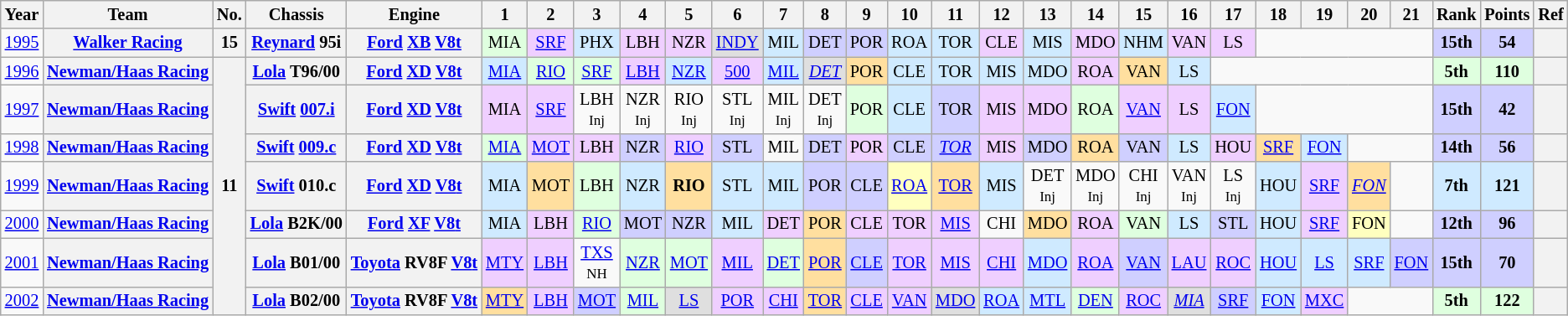<table class="wikitable" style="text-align:center; font-size:85%">
<tr>
<th>Year</th>
<th>Team</th>
<th>No.</th>
<th>Chassis</th>
<th>Engine</th>
<th>1</th>
<th>2</th>
<th>3</th>
<th>4</th>
<th>5</th>
<th>6</th>
<th>7</th>
<th>8</th>
<th>9</th>
<th>10</th>
<th>11</th>
<th>12</th>
<th>13</th>
<th>14</th>
<th>15</th>
<th>16</th>
<th>17</th>
<th>18</th>
<th>19</th>
<th>20</th>
<th>21</th>
<th>Rank</th>
<th>Points</th>
<th>Ref</th>
</tr>
<tr>
<td><a href='#'>1995</a></td>
<th nowrap><a href='#'>Walker Racing</a></th>
<th>15</th>
<th nowrap><a href='#'>Reynard</a> 95i</th>
<th nowrap><a href='#'>Ford</a> <a href='#'>XB</a> <a href='#'>V8</a><a href='#'>t</a></th>
<td style="background:#DFFFDF;">MIA<br></td>
<td style="background:#EFCFFF;"><a href='#'>SRF</a><br></td>
<td style="background:#CFEAFF;">PHX<br></td>
<td style="background:#EFCFFF;">LBH<br></td>
<td style="background:#EFCFFF;">NZR<br></td>
<td style="background:#DFDFDF;"><a href='#'>INDY</a><br></td>
<td style="background:#CFEAFF;">MIL<br></td>
<td style="background:#CFCFFF;">DET<br></td>
<td style="background:#CFCFFF;">POR<br></td>
<td style="background:#CFEAFF;">ROA<br></td>
<td style="background:#CFEAFF;">TOR<br></td>
<td style="background:#EFCFFF;">CLE<br></td>
<td style="background:#CFEAFF;">MIS<br></td>
<td style="background:#EFCFFF;">MDO<br></td>
<td style="background:#CFEAFF;">NHM<br></td>
<td style="background:#EFCFFF;">VAN<br></td>
<td style="background:#EFCFFF;">LS<br></td>
<td colspan=4></td>
<td style="background:#CFCFFF;"><strong>15th</strong></td>
<td style="background:#CFCFFF;"><strong>54</strong></td>
<th></th>
</tr>
<tr>
<td><a href='#'>1996</a></td>
<th nowrap><a href='#'>Newman/Haas Racing</a></th>
<th rowspan=7>11</th>
<th nowrap><a href='#'>Lola</a> T96/00</th>
<th nowrap><a href='#'>Ford</a> <a href='#'>XD</a> <a href='#'>V8</a><a href='#'>t</a></th>
<td style="background:#CFEAFF;"><a href='#'>MIA</a><br></td>
<td style="background:#DFFFDF;"><a href='#'>RIO</a><br></td>
<td style="background:#DFFFDF;"><a href='#'>SRF</a><br></td>
<td style="background:#EFCFFF;"><a href='#'>LBH</a><br></td>
<td style="background:#CFEAFF;"><a href='#'>NZR</a><br></td>
<td style="background:#EFCFFF;"><a href='#'>500</a><br></td>
<td style="background:#CFEAFF;"><a href='#'>MIL</a><br></td>
<td style="background:#DFDFDF;"><em><a href='#'>DET</a></em><br></td>
<td style="background:#FFDF9F;">POR<br></td>
<td style="background:#CFEAFF;">CLE<br></td>
<td style="background:#CFEAFF;">TOR<br></td>
<td style="background:#CFEAFF;">MIS<br></td>
<td style="background:#CFEAFF;">MDO<br></td>
<td style="background:#EFCFFF;">ROA<br></td>
<td style="background:#FFDF9F;">VAN<br></td>
<td style="background:#CFEAFF;">LS<br></td>
<td colspan=5></td>
<td style="background:#DFFFDF;"><strong>5th</strong></td>
<td style="background:#DFFFDF;"><strong>110</strong></td>
<th></th>
</tr>
<tr>
<td><a href='#'>1997</a></td>
<th nowrap><a href='#'>Newman/Haas Racing</a></th>
<th nowrap><a href='#'>Swift</a> <a href='#'>007.i</a></th>
<th nowrap><a href='#'>Ford</a> <a href='#'>XD</a> <a href='#'>V8</a><a href='#'>t</a></th>
<td style="background:#EFCFFF;">MIA<br></td>
<td style="background:#EFCFFF;"><a href='#'>SRF</a><br></td>
<td>LBH<br><small>Inj</small></td>
<td>NZR<br><small>Inj</small></td>
<td>RIO<br><small>Inj</small></td>
<td>STL<br><small>Inj</small></td>
<td>MIL<br><small>Inj</small></td>
<td>DET<br><small>Inj</small></td>
<td style="background:#DFFFDF;">POR<br></td>
<td style="background:#CFEAFF;">CLE<br></td>
<td style="background:#CFCFFF;">TOR<br></td>
<td style="background:#EFCFFF;">MIS<br></td>
<td style="background:#EFCFFF;">MDO<br></td>
<td style="background:#DFFFDF;">ROA<br></td>
<td style="background:#EFCFFF;"><a href='#'>VAN</a><br></td>
<td style="background:#EFCFFF;">LS<br></td>
<td style="background:#CFEAFF;"><a href='#'>FON</a><br></td>
<td colspan=4></td>
<td style="background:#CFCFFF;"><strong>15th</strong></td>
<td style="background:#CFCFFF;"><strong>42</strong></td>
<th></th>
</tr>
<tr>
<td><a href='#'>1998</a></td>
<th nowrap><a href='#'>Newman/Haas Racing</a></th>
<th nowrap><a href='#'>Swift</a> <a href='#'>009.c</a></th>
<th nowrap><a href='#'>Ford</a> <a href='#'>XD</a> <a href='#'>V8</a><a href='#'>t</a></th>
<td style="background:#DFFFDF;"><a href='#'>MIA</a><br></td>
<td style="background:#EFCFFF;"><a href='#'>MOT</a><br></td>
<td style="background:#EFCFFF;">LBH<br></td>
<td style="background:#CFCFFF;">NZR<br></td>
<td style="background:#EFCFFF;"><a href='#'>RIO</a><br></td>
<td style="background:#CFCFFF;">STL<br></td>
<td>MIL<br></td>
<td style="background:#CFCFFF;">DET<br></td>
<td style="background:#EFCFFF;">POR<br></td>
<td style="background:#CFCFFF;">CLE<br></td>
<td style="background:#CFCFFF;"><em><a href='#'>TOR</a></em><br></td>
<td style="background:#EFCFFF;">MIS<br></td>
<td style="background:#CFCFFF;">MDO<br></td>
<td style="background:#FFDF9F;">ROA<br></td>
<td style="background:#CFCFFF;">VAN<br></td>
<td style="background:#CFEAFF;">LS<br></td>
<td style="background:#EFCFFF;">HOU<br></td>
<td style="background:#FFDF9F;"><a href='#'>SRF</a><br></td>
<td style="background:#CFEAFF;"><a href='#'>FON</a><br></td>
<td colspan=2></td>
<td style="background:#CFCFFF;"><strong>14th</strong></td>
<td style="background:#CFCFFF;"><strong>56</strong></td>
<th></th>
</tr>
<tr>
<td><a href='#'>1999</a></td>
<th nowrap><a href='#'>Newman/Haas Racing</a></th>
<th nowrap><a href='#'>Swift</a> 010.c</th>
<th nowrap><a href='#'>Ford</a> <a href='#'>XD</a> <a href='#'>V8</a><a href='#'>t</a></th>
<td style="background:#CFEAFF;">MIA<br></td>
<td style="background:#FFDF9F;">MOT<br></td>
<td style="background:#DFFFDF;">LBH<br></td>
<td style="background:#CFEAFF;">NZR<br></td>
<td style="background:#FFDF9F;"><strong>RIO</strong><br></td>
<td style="background:#CFEAFF;">STL<br></td>
<td style="background:#CFEAFF;">MIL<br></td>
<td style="background:#CFCFFF;">POR<br></td>
<td style="background:#CFCFFF;">CLE<br></td>
<td style="background:#FFFFBF;"><a href='#'>ROA</a><br></td>
<td style="background:#FFDF9F;"><a href='#'>TOR</a><br></td>
<td style="background:#CFEAFF;">MIS<br></td>
<td>DET<br><small>Inj</small></td>
<td>MDO<br><small>Inj</small></td>
<td>CHI<br><small>Inj</small></td>
<td>VAN<br><small>Inj</small></td>
<td>LS<br><small>Inj</small></td>
<td style="background:#CFEAFF;">HOU<br></td>
<td style="background:#EFCFFF;"><a href='#'>SRF</a><br></td>
<td style="background:#FFDF9F;"><em><a href='#'>FON</a></em><br></td>
<td></td>
<td style="background:#CFEAFF;"><strong>7th</strong></td>
<td style="background:#CFEAFF;"><strong>121</strong></td>
<th></th>
</tr>
<tr>
<td><a href='#'>2000</a></td>
<th nowrap><a href='#'>Newman/Haas Racing</a></th>
<th nowrap><a href='#'>Lola</a> B2K/00</th>
<th nowrap><a href='#'>Ford</a> <a href='#'>XF</a> <a href='#'>V8</a><a href='#'>t</a></th>
<td style="background:#CFEAFF;">MIA<br></td>
<td style="background:#EFCFFF;">LBH<br></td>
<td style="background:#DFFFDF;"><a href='#'>RIO</a><br></td>
<td style="background:#CFCFFF;">MOT<br></td>
<td style="background:#CFCFFF;">NZR<br></td>
<td style="background:#CFEAFF;">MIL<br></td>
<td style="background:#EFCFFF;">DET<br></td>
<td style="background:#FFDF9F;">POR<br></td>
<td style="background:#EFCFFF;">CLE<br></td>
<td style="background:#EFCFFF;">TOR<br></td>
<td style="background:#EFCFFF;"><a href='#'>MIS</a><br></td>
<td>CHI<br></td>
<td style="background:#FFDF9F;">MDO<br></td>
<td style="background:#EFCFFF;">ROA<br></td>
<td style="background:#DFFFDF;">VAN<br></td>
<td style="background:#CFEAFF;">LS<br></td>
<td style="background:#CFCFFF;">STL<br></td>
<td style="background:#CFEAFF;">HOU<br></td>
<td style="background:#EFCFFF;"><a href='#'>SRF</a><br></td>
<td style="background:#FFFFBF;">FON<br></td>
<td></td>
<td style="background:#CFCFFF;"><strong>12th</strong></td>
<td style="background:#CFCFFF;"><strong>96</strong></td>
<th></th>
</tr>
<tr>
<td><a href='#'>2001</a></td>
<th nowrap><a href='#'>Newman/Haas Racing</a></th>
<th nowrap><a href='#'>Lola</a> B01/00</th>
<th nowrap><a href='#'>Toyota</a> RV8F <a href='#'>V8</a><a href='#'>t</a></th>
<td style="background:#EFCFFF;"><a href='#'>MTY</a><br></td>
<td style="background:#EFCFFF;"><a href='#'>LBH</a><br></td>
<td><a href='#'>TXS</a><br><small>NH</small></td>
<td style="background:#DFFFDF;"><a href='#'>NZR</a><br></td>
<td style="background:#DFFFDF;"><a href='#'>MOT</a><br></td>
<td style="background:#EFCFFF;"><a href='#'>MIL</a><br></td>
<td style="background:#DFFFDF;"><a href='#'>DET</a><br></td>
<td style="background:#FFDF9F;"><a href='#'>POR</a><br></td>
<td style="background:#CFCFFF;"><a href='#'>CLE</a><br></td>
<td style="background:#EFCFFF;"><a href='#'>TOR</a><br></td>
<td style="background:#EFCFFF;"><a href='#'>MIS</a><br></td>
<td style="background:#EFCFFF;"><a href='#'>CHI</a><br></td>
<td style="background:#CFEAFF;"><a href='#'>MDO</a><br></td>
<td style="background:#EFCFFF;"><a href='#'>ROA</a><br></td>
<td style="background:#CFCFFF;"><a href='#'>VAN</a><br></td>
<td style="background:#EFCFFF;"><a href='#'>LAU</a><br></td>
<td style="background:#EFCFFF;"><a href='#'>ROC</a><br></td>
<td style="background:#CFEAFF;"><a href='#'>HOU</a><br></td>
<td style="background:#CFEAFF;"><a href='#'>LS</a><br></td>
<td style="background:#CFEAFF;"><a href='#'>SRF</a><br></td>
<td style="background:#CFCFFF;"><a href='#'>FON</a><br></td>
<td style="background:#CFCFFF;"><strong>15th</strong></td>
<td style="background:#CFCFFF;"><strong>70</strong></td>
<th></th>
</tr>
<tr>
<td><a href='#'>2002</a></td>
<th nowrap><a href='#'>Newman/Haas Racing</a></th>
<th nowrap><a href='#'>Lola</a> B02/00</th>
<th nowrap><a href='#'>Toyota</a> RV8F <a href='#'>V8</a><a href='#'>t</a></th>
<td style="background:#FFDF9F;"><a href='#'>MTY</a><br></td>
<td style="background:#EFCFFF;"><a href='#'>LBH</a><br></td>
<td style="background:#CFCFFF;"><a href='#'>MOT</a><br></td>
<td style="background:#DFFFDF;"><a href='#'>MIL</a><br></td>
<td style="background:#DFDFDF;"><a href='#'>LS</a><br></td>
<td style="background:#EFCFFF;"><a href='#'>POR</a><br></td>
<td style="background:#EFCFFF;"><a href='#'>CHI</a><br></td>
<td style="background:#FFDF9F;"><a href='#'>TOR</a><br></td>
<td style="background:#EFCFFF;"><a href='#'>CLE</a><br></td>
<td style="background:#EFCFFF;"><a href='#'>VAN</a><br></td>
<td style="background:#DFDFDF;"><a href='#'>MDO</a><br></td>
<td style="background:#CFEAFF;"><a href='#'>ROA</a><br></td>
<td style="background:#CFEAFF;"><a href='#'>MTL</a><br></td>
<td style="background:#DFFFDF;"><a href='#'>DEN</a><br></td>
<td style="background:#EFCFFF;"><a href='#'>ROC</a><br></td>
<td style="background:#DFDFDF;"><em><a href='#'>MIA</a><br></em></td>
<td style="background:#CFCFFF;"><a href='#'>SRF</a><br></td>
<td style="background:#CFEAFF;"><a href='#'>FON</a><br></td>
<td style="background:#EFCFFF;"><a href='#'>MXC</a><br></td>
<td colspan=2></td>
<td style="background:#DFFFDF;"><strong>5th</strong></td>
<td style="background:#DFFFDF;"><strong>122</strong></td>
<th></th>
</tr>
</table>
